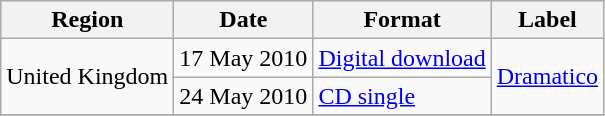<table class=wikitable>
<tr>
<th>Region</th>
<th>Date</th>
<th>Format</th>
<th>Label</th>
</tr>
<tr>
<td rowspan="2">United Kingdom</td>
<td>17 May 2010</td>
<td><a href='#'>Digital download</a></td>
<td rowspan="2"><a href='#'>Dramatico</a></td>
</tr>
<tr>
<td>24 May 2010</td>
<td><a href='#'>CD single</a></td>
</tr>
<tr>
</tr>
</table>
